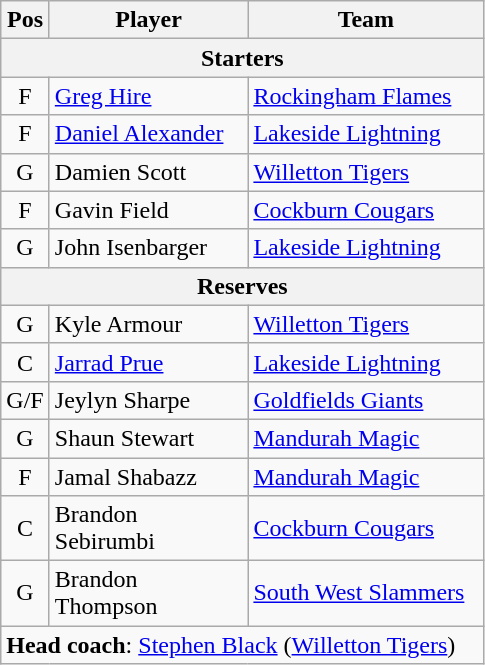<table class="wikitable" style="text-align:center">
<tr>
<th scope="col" width="25px">Pos</th>
<th scope="col" width="125px">Player</th>
<th scope="col" width="150px">Team</th>
</tr>
<tr>
<th scope="col" colspan="3">Starters</th>
</tr>
<tr>
<td>F</td>
<td style="text-align:left"><a href='#'>Greg Hire</a></td>
<td style="text-align:left"><a href='#'>Rockingham Flames</a></td>
</tr>
<tr>
<td>F</td>
<td style="text-align:left"><a href='#'>Daniel Alexander</a></td>
<td style="text-align:left"><a href='#'>Lakeside Lightning</a></td>
</tr>
<tr>
<td>G</td>
<td style="text-align:left">Damien Scott</td>
<td style="text-align:left"><a href='#'>Willetton Tigers</a></td>
</tr>
<tr>
<td>F</td>
<td style="text-align:left">Gavin Field</td>
<td style="text-align:left"><a href='#'>Cockburn Cougars</a></td>
</tr>
<tr>
<td>G</td>
<td style="text-align:left">John Isenbarger</td>
<td style="text-align:left"><a href='#'>Lakeside Lightning</a></td>
</tr>
<tr>
<th scope="col" colspan="3">Reserves</th>
</tr>
<tr>
<td>G</td>
<td style="text-align:left">Kyle Armour</td>
<td style="text-align:left"><a href='#'>Willetton Tigers</a></td>
</tr>
<tr>
<td>C</td>
<td style="text-align:left"><a href='#'>Jarrad Prue</a></td>
<td style="text-align:left"><a href='#'>Lakeside Lightning</a></td>
</tr>
<tr>
<td>G/F</td>
<td style="text-align:left">Jeylyn Sharpe</td>
<td style="text-align:left"><a href='#'>Goldfields Giants</a></td>
</tr>
<tr>
<td>G</td>
<td style="text-align:left">Shaun Stewart</td>
<td style="text-align:left"><a href='#'>Mandurah Magic</a></td>
</tr>
<tr>
<td>F</td>
<td style="text-align:left">Jamal Shabazz</td>
<td style="text-align:left"><a href='#'>Mandurah Magic</a></td>
</tr>
<tr>
<td>C</td>
<td style="text-align:left">Brandon Sebirumbi</td>
<td style="text-align:left"><a href='#'>Cockburn Cougars</a></td>
</tr>
<tr>
<td>G</td>
<td style="text-align:left">Brandon Thompson</td>
<td style="text-align:left"><a href='#'>South West Slammers</a></td>
</tr>
<tr>
<td style="text-align:left" colspan="3"><strong>Head coach</strong>: <a href='#'>Stephen Black</a> (<a href='#'>Willetton Tigers</a>)</td>
</tr>
</table>
